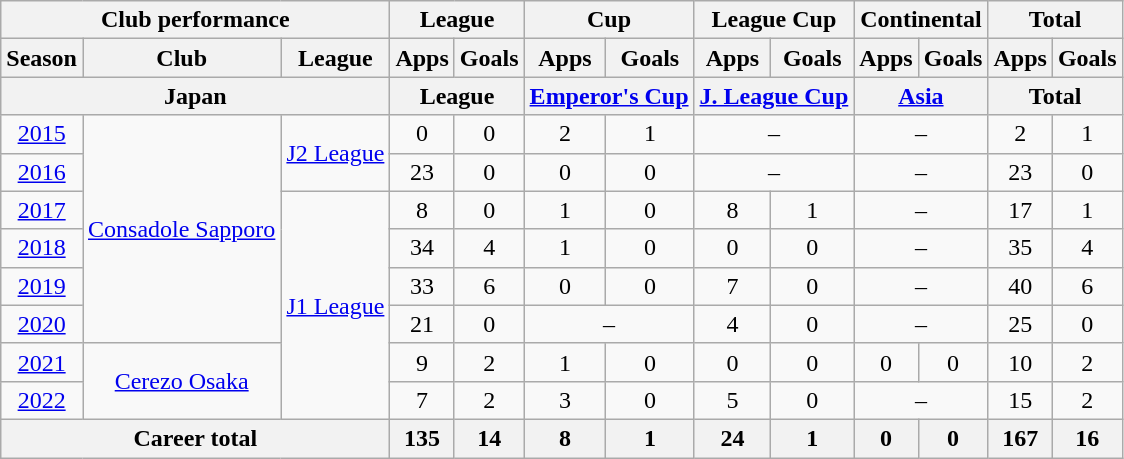<table class="wikitable" style="text-align:center">
<tr>
<th colspan=3>Club performance</th>
<th colspan=2>League</th>
<th colspan=2>Cup</th>
<th colspan=2>League Cup</th>
<th colspan=2>Continental</th>
<th colspan=2>Total</th>
</tr>
<tr>
<th>Season</th>
<th>Club</th>
<th>League</th>
<th>Apps</th>
<th>Goals</th>
<th>Apps</th>
<th>Goals</th>
<th>Apps</th>
<th>Goals</th>
<th>Apps</th>
<th>Goals</th>
<th>Apps</th>
<th>Goals</th>
</tr>
<tr>
<th colspan=3>Japan</th>
<th colspan=2>League</th>
<th colspan=2><a href='#'>Emperor's Cup</a></th>
<th colspan=2><a href='#'>J. League Cup</a></th>
<th colspan=2><a href='#'>Asia</a></th>
<th colspan=2>Total</th>
</tr>
<tr>
<td><a href='#'>2015</a></td>
<td rowspan="6"><a href='#'>Consadole Sapporo</a></td>
<td rowspan="2"><a href='#'>J2 League</a></td>
<td>0</td>
<td>0</td>
<td>2</td>
<td>1</td>
<td colspan="2">–</td>
<td colspan="2">–</td>
<td>2</td>
<td>1</td>
</tr>
<tr>
<td><a href='#'>2016</a></td>
<td>23</td>
<td>0</td>
<td>0</td>
<td>0</td>
<td colspan="2">–</td>
<td colspan="2">–</td>
<td>23</td>
<td>0</td>
</tr>
<tr>
<td><a href='#'>2017</a></td>
<td rowspan="6"><a href='#'>J1 League</a></td>
<td>8</td>
<td>0</td>
<td>1</td>
<td>0</td>
<td>8</td>
<td>1</td>
<td colspan="2">–</td>
<td>17</td>
<td>1</td>
</tr>
<tr>
<td><a href='#'>2018</a></td>
<td>34</td>
<td>4</td>
<td>1</td>
<td>0</td>
<td>0</td>
<td>0</td>
<td colspan="2">–</td>
<td>35</td>
<td>4</td>
</tr>
<tr>
<td><a href='#'>2019</a></td>
<td>33</td>
<td>6</td>
<td>0</td>
<td>0</td>
<td>7</td>
<td>0</td>
<td colspan="2">–</td>
<td>40</td>
<td>6</td>
</tr>
<tr>
<td><a href='#'>2020</a></td>
<td>21</td>
<td>0</td>
<td colspan="2">–</td>
<td>4</td>
<td>0</td>
<td colspan="2">–</td>
<td>25</td>
<td>0</td>
</tr>
<tr>
<td><a href='#'>2021</a></td>
<td rowspan="2"><a href='#'>Cerezo Osaka</a></td>
<td>9</td>
<td>2</td>
<td>1</td>
<td>0</td>
<td>0</td>
<td>0</td>
<td>0</td>
<td>0</td>
<td>10</td>
<td>2</td>
</tr>
<tr>
<td><a href='#'>2022</a></td>
<td>7</td>
<td>2</td>
<td>3</td>
<td>0</td>
<td>5</td>
<td>0</td>
<td colspan="2">–</td>
<td>15</td>
<td>2</td>
</tr>
<tr>
<th colspan=3>Career total</th>
<th>135</th>
<th>14</th>
<th>8</th>
<th>1</th>
<th>24</th>
<th>1</th>
<th>0</th>
<th>0</th>
<th>167</th>
<th>16</th>
</tr>
</table>
